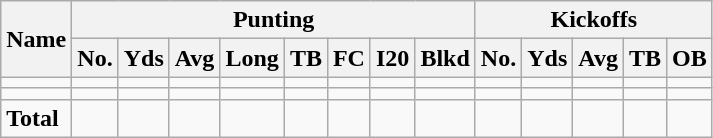<table class="wikitable" style="white-space:nowrap;">
<tr>
<th rowspan="2">Name</th>
<th colspan="8">Punting</th>
<th colspan="5">Kickoffs</th>
</tr>
<tr>
<th>No.</th>
<th>Yds</th>
<th>Avg</th>
<th>Long</th>
<th>TB</th>
<th>FC</th>
<th>I20</th>
<th>Blkd</th>
<th>No.</th>
<th>Yds</th>
<th>Avg</th>
<th>TB</th>
<th>OB</th>
</tr>
<tr>
<td></td>
<td></td>
<td></td>
<td></td>
<td></td>
<td></td>
<td></td>
<td></td>
<td></td>
<td></td>
<td></td>
<td></td>
<td></td>
<td></td>
</tr>
<tr>
<td></td>
<td></td>
<td></td>
<td></td>
<td></td>
<td></td>
<td></td>
<td></td>
<td></td>
<td></td>
<td></td>
<td></td>
<td></td>
<td></td>
</tr>
<tr>
<td><strong>Total</strong></td>
<td></td>
<td></td>
<td></td>
<td></td>
<td></td>
<td></td>
<td></td>
<td></td>
<td></td>
<td></td>
<td></td>
<td></td>
<td></td>
</tr>
</table>
